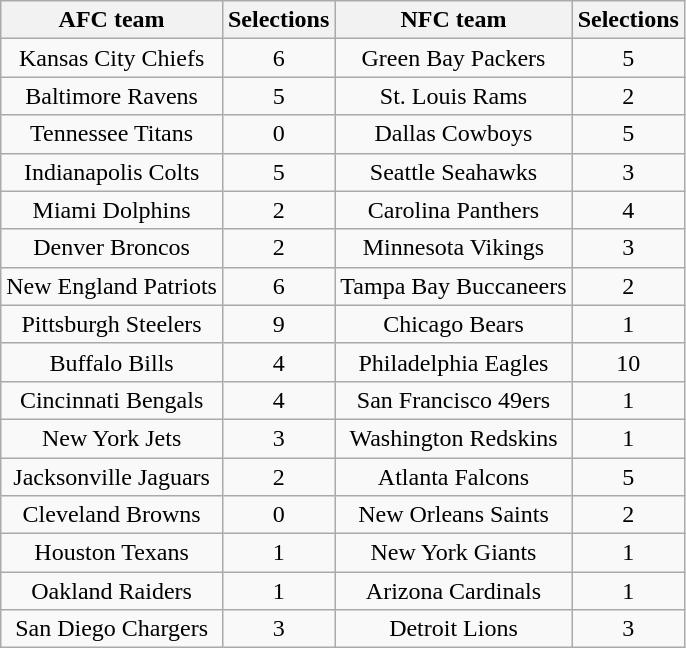<table class="wikitable sortable" style="text-align:center;">
<tr>
<th>AFC team</th>
<th>Selections</th>
<th>NFC team</th>
<th>Selections</th>
</tr>
<tr>
<td>Kansas City Chiefs</td>
<td>6</td>
<td>Green Bay Packers</td>
<td>5</td>
</tr>
<tr>
<td>Baltimore Ravens</td>
<td>5</td>
<td>St. Louis Rams</td>
<td>2</td>
</tr>
<tr>
<td>Tennessee Titans</td>
<td>0</td>
<td>Dallas Cowboys</td>
<td>5</td>
</tr>
<tr>
<td>Indianapolis Colts</td>
<td>5</td>
<td>Seattle Seahawks</td>
<td>3</td>
</tr>
<tr>
<td>Miami Dolphins</td>
<td>2</td>
<td>Carolina Panthers</td>
<td>4</td>
</tr>
<tr>
<td>Denver Broncos</td>
<td>2</td>
<td>Minnesota Vikings</td>
<td>3</td>
</tr>
<tr>
<td>New England Patriots</td>
<td>6</td>
<td>Tampa Bay Buccaneers</td>
<td>2</td>
</tr>
<tr>
<td>Pittsburgh Steelers</td>
<td>9</td>
<td>Chicago Bears</td>
<td>1</td>
</tr>
<tr>
<td>Buffalo Bills</td>
<td>4</td>
<td>Philadelphia Eagles</td>
<td>10</td>
</tr>
<tr>
<td>Cincinnati Bengals</td>
<td>4</td>
<td>San Francisco 49ers</td>
<td>1</td>
</tr>
<tr>
<td>New York Jets</td>
<td>3</td>
<td>Washington Redskins</td>
<td>1</td>
</tr>
<tr>
<td>Jacksonville Jaguars</td>
<td>2</td>
<td>Atlanta Falcons</td>
<td>5</td>
</tr>
<tr>
<td>Cleveland Browns</td>
<td>0</td>
<td>New Orleans Saints</td>
<td>2</td>
</tr>
<tr>
<td>Houston Texans</td>
<td>1</td>
<td>New York Giants</td>
<td>1</td>
</tr>
<tr>
<td>Oakland Raiders</td>
<td>1</td>
<td>Arizona Cardinals</td>
<td>1</td>
</tr>
<tr>
<td>San Diego Chargers</td>
<td>3</td>
<td>Detroit Lions</td>
<td>3</td>
</tr>
</table>
